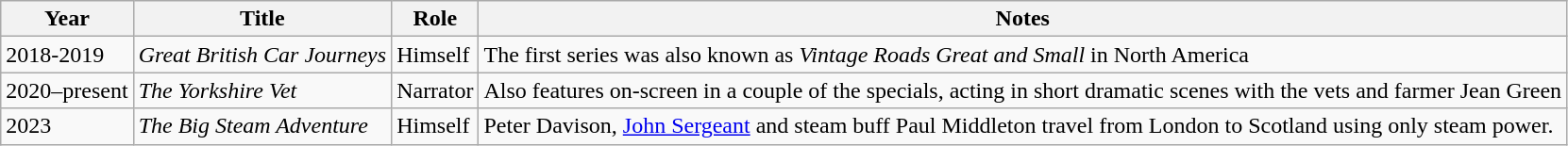<table class="wikitable sortable">
<tr>
<th>Year</th>
<th>Title</th>
<th>Role</th>
<th class="unsortable">Notes</th>
</tr>
<tr>
<td>2018-2019</td>
<td><em>Great British Car Journeys</em></td>
<td>Himself</td>
<td>The first series was also known as <em>Vintage Roads Great and Small</em> in North America</td>
</tr>
<tr>
<td>2020–present</td>
<td><em>The Yorkshire Vet</em></td>
<td>Narrator</td>
<td>Also features on-screen in a couple of the specials, acting in short dramatic scenes with the vets and farmer Jean Green</td>
</tr>
<tr>
<td>2023</td>
<td><em>The Big Steam Adventure</em></td>
<td>Himself</td>
<td>Peter Davison, <a href='#'>John Sergeant</a> and steam buff Paul Middleton travel from London to Scotland using only steam power.</td>
</tr>
</table>
